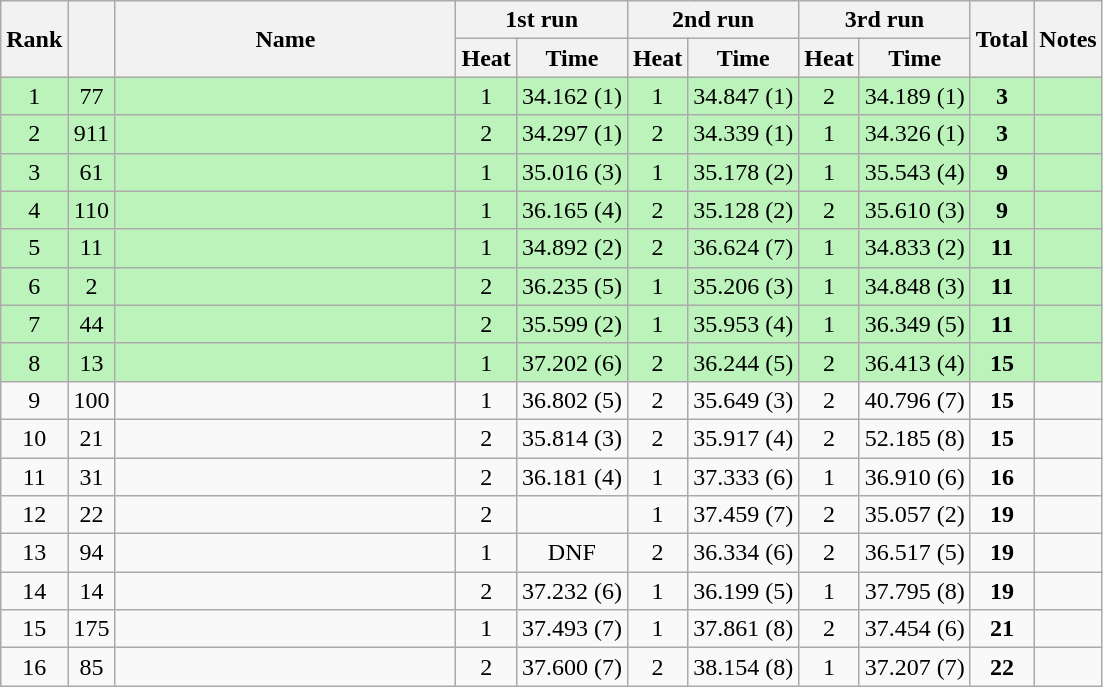<table class="sortable wikitable" style="text-align:center;">
<tr>
<th rowspan="2" width="30">Rank</th>
<th rowspan="2" width="20"></th>
<th rowspan="2" width="220">Name</th>
<th colspan="2">1st run</th>
<th colspan="2">2nd run</th>
<th colspan="2">3rd run</th>
<th rowspan="2" width="30">Total</th>
<th rowspan="2" width="30">Notes</th>
</tr>
<tr>
<th>Heat</th>
<th>Time</th>
<th>Heat</th>
<th>Time</th>
<th>Heat</th>
<th>Time</th>
</tr>
<tr bgcolor="bbf3bb">
<td>1</td>
<td>77</td>
<td align="left"></td>
<td>1</td>
<td>34.162 (1)</td>
<td>1</td>
<td>34.847 (1)</td>
<td>2</td>
<td>34.189 (1)</td>
<td><strong>3</strong></td>
<td></td>
</tr>
<tr bgcolor="bbf3bb">
<td>2</td>
<td>911</td>
<td align="left"></td>
<td>2</td>
<td>34.297 (1)</td>
<td>2</td>
<td>34.339 (1)</td>
<td>1</td>
<td>34.326 (1)</td>
<td><strong>3</strong></td>
<td></td>
</tr>
<tr bgcolor="bbf3bb">
<td>3</td>
<td>61</td>
<td align="left"></td>
<td>1</td>
<td>35.016 (3)</td>
<td>1</td>
<td>35.178 (2)</td>
<td>1</td>
<td>35.543 (4)</td>
<td><strong>9</strong></td>
<td></td>
</tr>
<tr bgcolor="bbf3bb">
<td>4</td>
<td>110</td>
<td align="left"></td>
<td>1</td>
<td>36.165 (4)</td>
<td>2</td>
<td>35.128 (2)</td>
<td>2</td>
<td>35.610 (3)</td>
<td><strong>9</strong></td>
<td></td>
</tr>
<tr bgcolor="bbf3bb">
<td>5</td>
<td>11</td>
<td align="left"></td>
<td>1</td>
<td>34.892 (2)</td>
<td>2</td>
<td>36.624 (7)</td>
<td>1</td>
<td>34.833 (2)</td>
<td><strong>11</strong></td>
<td></td>
</tr>
<tr bgcolor="bbf3bb">
<td>6</td>
<td>2</td>
<td align="left"></td>
<td>2</td>
<td>36.235 (5)</td>
<td>1</td>
<td>35.206 (3)</td>
<td>1</td>
<td>34.848 (3)</td>
<td><strong>11</strong></td>
<td></td>
</tr>
<tr bgcolor="bbf3bb">
<td>7</td>
<td>44</td>
<td align="left"></td>
<td>2</td>
<td>35.599 (2)</td>
<td>1</td>
<td>35.953 (4)</td>
<td>1</td>
<td>36.349 (5)</td>
<td><strong>11</strong></td>
<td></td>
</tr>
<tr bgcolor="bbf3bb">
<td>8</td>
<td>13</td>
<td align="left"></td>
<td>1</td>
<td>37.202 (6)</td>
<td>2</td>
<td>36.244 (5)</td>
<td>2</td>
<td>36.413 (4)</td>
<td><strong>15</strong></td>
<td></td>
</tr>
<tr>
<td>9</td>
<td>100</td>
<td align="left"></td>
<td>1</td>
<td>36.802 (5)</td>
<td>2</td>
<td>35.649 (3)</td>
<td>2</td>
<td>40.796 (7)</td>
<td><strong>15</strong></td>
<td></td>
</tr>
<tr>
<td>10</td>
<td>21</td>
<td align="left"></td>
<td>2</td>
<td>35.814 (3)</td>
<td>2</td>
<td>35.917 (4)</td>
<td>2</td>
<td>52.185 (8)</td>
<td><strong>15</strong></td>
<td></td>
</tr>
<tr>
<td>11</td>
<td>31</td>
<td align="left"></td>
<td>2</td>
<td>36.181 (4)</td>
<td>1</td>
<td>37.333 (6)</td>
<td>1</td>
<td>36.910 (6)</td>
<td><strong>16</strong></td>
<td></td>
</tr>
<tr>
<td>12</td>
<td>22</td>
<td align="left"></td>
<td>2</td>
<td></td>
<td>1</td>
<td>37.459 (7)</td>
<td>2</td>
<td>35.057 (2)</td>
<td><strong>19</strong></td>
<td></td>
</tr>
<tr>
<td>13</td>
<td>94</td>
<td align="left"></td>
<td>1</td>
<td>DNF</td>
<td>2</td>
<td>36.334 (6)</td>
<td>2</td>
<td>36.517 (5)</td>
<td><strong>19</strong></td>
<td></td>
</tr>
<tr>
<td>14</td>
<td>14</td>
<td align="left"></td>
<td>2</td>
<td>37.232 (6)</td>
<td>1</td>
<td>36.199 (5)</td>
<td>1</td>
<td>37.795 (8)</td>
<td><strong>19</strong></td>
<td></td>
</tr>
<tr>
<td>15</td>
<td>175</td>
<td align="left"></td>
<td>1</td>
<td>37.493 (7)</td>
<td>1</td>
<td>37.861 (8)</td>
<td>2</td>
<td>37.454 (6)</td>
<td><strong>21</strong></td>
<td></td>
</tr>
<tr>
<td>16</td>
<td>85</td>
<td align="left"></td>
<td>2</td>
<td>37.600 (7)</td>
<td>2</td>
<td>38.154 (8)</td>
<td>1</td>
<td>37.207 (7)</td>
<td><strong>22</strong></td>
<td></td>
</tr>
</table>
